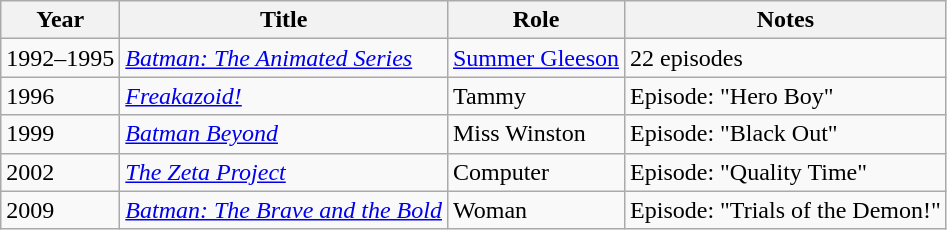<table class="wikitable sortable">
<tr>
<th>Year</th>
<th>Title</th>
<th>Role</th>
<th>Notes</th>
</tr>
<tr>
<td>1992–1995</td>
<td><em><a href='#'>Batman: The Animated Series</a></em></td>
<td><a href='#'>Summer Gleeson</a></td>
<td>22 episodes</td>
</tr>
<tr>
<td>1996</td>
<td><em><a href='#'>Freakazoid!</a></em></td>
<td>Tammy</td>
<td>Episode: "Hero Boy"</td>
</tr>
<tr>
<td>1999</td>
<td><em><a href='#'>Batman Beyond</a></em></td>
<td>Miss Winston</td>
<td>Episode: "Black Out"</td>
</tr>
<tr>
<td>2002</td>
<td><em><a href='#'>The Zeta Project</a></em></td>
<td>Computer</td>
<td>Episode: "Quality Time"</td>
</tr>
<tr>
<td>2009</td>
<td><em><a href='#'>Batman: The Brave and the Bold</a></em></td>
<td>Woman</td>
<td>Episode: "Trials of the Demon!"</td>
</tr>
</table>
